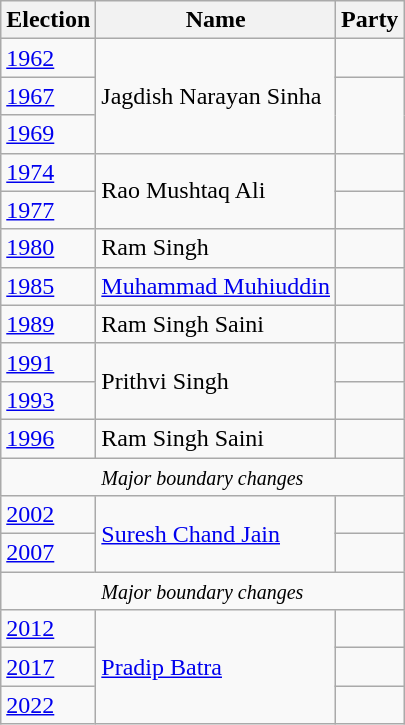<table class="wikitable sortable">
<tr>
<th>Election</th>
<th>Name</th>
<th colspan=2>Party</th>
</tr>
<tr>
<td><a href='#'>1962</a></td>
<td rowspan=3>Jagdish Narayan Sinha</td>
<td></td>
</tr>
<tr>
<td><a href='#'>1967</a></td>
</tr>
<tr>
<td><a href='#'>1969</a></td>
</tr>
<tr>
<td><a href='#'>1974</a></td>
<td rowspan=2>Rao Mushtaq Ali</td>
<td></td>
</tr>
<tr>
<td><a href='#'>1977</a></td>
<td></td>
</tr>
<tr>
<td><a href='#'>1980</a></td>
<td>Ram Singh</td>
<td></td>
</tr>
<tr>
<td><a href='#'>1985</a></td>
<td><a href='#'>Muhammad Muhiuddin</a></td>
<td></td>
</tr>
<tr>
<td><a href='#'>1989</a></td>
<td>Ram Singh Saini</td>
<td></td>
</tr>
<tr>
<td><a href='#'>1991</a></td>
<td rowspan=2>Prithvi Singh</td>
<td></td>
</tr>
<tr>
<td><a href='#'>1993</a></td>
</tr>
<tr>
<td><a href='#'>1996</a></td>
<td>Ram Singh Saini</td>
<td></td>
</tr>
<tr>
<td colspan="4" style="text-align:center;"><small><em>Major boundary changes</em></small></td>
</tr>
<tr>
<td><a href='#'>2002</a></td>
<td rowspan=2><a href='#'>Suresh Chand Jain</a></td>
<td></td>
</tr>
<tr>
<td><a href='#'>2007</a></td>
</tr>
<tr>
<td colspan="4" style="text-align:center;"><small><em>Major boundary changes</em></small></td>
</tr>
<tr>
<td><a href='#'>2012</a></td>
<td rowspan=3><a href='#'>Pradip Batra</a></td>
<td></td>
</tr>
<tr>
<td><a href='#'>2017</a></td>
<td></td>
</tr>
<tr>
<td><a href='#'>2022</a></td>
</tr>
</table>
